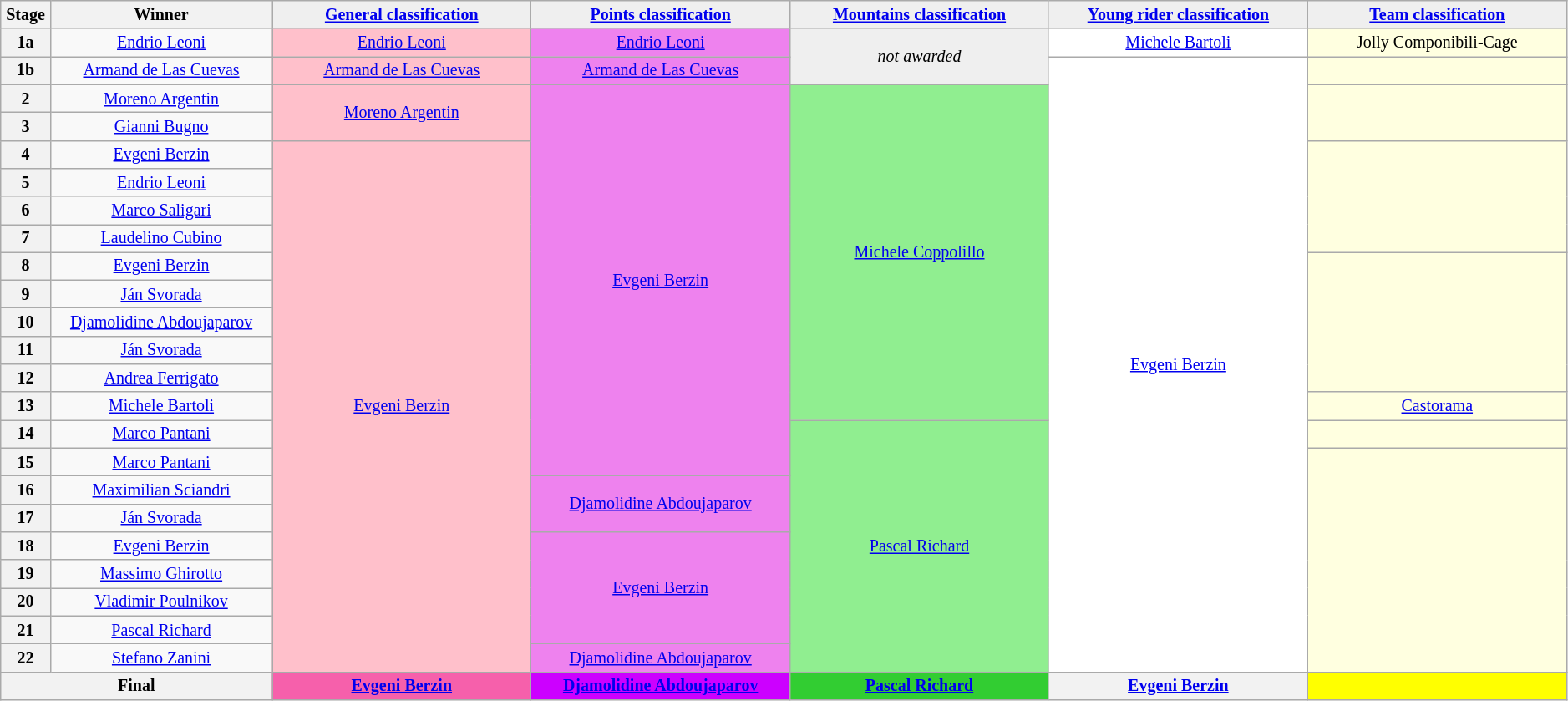<table class="wikitable" style="text-align: center; font-size:smaller;">
<tr style="background:#efefef;">
<th style="width:1%;">Stage</th>
<th style="width:12%;">Winner</th>
<th style="background:#efefef; width:14%;"><a href='#'>General classification</a><br></th>
<th style="background:#efefef; width:14%;"><a href='#'>Points classification</a><br></th>
<th style="background:#efefef; width:14%;"><a href='#'>Mountains classification</a><br></th>
<th style="background:#efefef; width:14%;"><a href='#'>Young rider classification</a><br></th>
<th style="background:#efefef; width:14%;"><a href='#'>Team classification</a></th>
</tr>
<tr>
<th>1a</th>
<td><a href='#'>Endrio Leoni</a></td>
<td style="background:pink;" rowspan=1><a href='#'>Endrio Leoni</a></td>
<td style="background:violet;"><a href='#'>Endrio Leoni</a></td>
<td style="background:#EFEFEF;" rowspan=2><em>not awarded</em></td>
<td style="background:white;" rowspan=1><a href='#'>Michele Bartoli</a></td>
<td style="background:lightyellow;">Jolly Componibili-Cage</td>
</tr>
<tr>
<th>1b</th>
<td><a href='#'>Armand de Las Cuevas</a></td>
<td style="background:pink;" rowspan=1><a href='#'>Armand de Las Cuevas</a></td>
<td style="background:violet;" rowspan=1><a href='#'>Armand de Las Cuevas</a></td>
<td style="background:white;" rowspan=22><a href='#'>Evgeni Berzin</a></td>
<td style="background:lightyellow;"></td>
</tr>
<tr>
<th>2</th>
<td><a href='#'>Moreno Argentin</a></td>
<td style="background:pink;" rowspan=2><a href='#'>Moreno Argentin</a></td>
<td style="background:violet;" rowspan=14><a href='#'>Evgeni Berzin</a></td>
<td style="background:lightgreen;" rowspan=12><a href='#'>Michele Coppolillo</a></td>
<td style="background:lightyellow;" rowspan=2></td>
</tr>
<tr>
<th>3</th>
<td><a href='#'>Gianni Bugno</a></td>
</tr>
<tr>
<th>4</th>
<td><a href='#'>Evgeni Berzin</a></td>
<td style="background:pink;" rowspan=19><a href='#'>Evgeni Berzin</a></td>
<td style="background:lightyellow;" rowspan=4></td>
</tr>
<tr>
<th>5</th>
<td><a href='#'>Endrio Leoni</a></td>
</tr>
<tr>
<th>6</th>
<td><a href='#'>Marco Saligari</a></td>
</tr>
<tr>
<th>7</th>
<td><a href='#'>Laudelino Cubino</a></td>
</tr>
<tr>
<th>8</th>
<td><a href='#'>Evgeni Berzin</a></td>
<td style="background:lightyellow;" rowspan=5></td>
</tr>
<tr>
<th>9</th>
<td><a href='#'>Ján Svorada</a></td>
</tr>
<tr>
<th>10</th>
<td><a href='#'>Djamolidine Abdoujaparov</a></td>
</tr>
<tr>
<th>11</th>
<td><a href='#'>Ján Svorada</a></td>
</tr>
<tr>
<th>12</th>
<td><a href='#'>Andrea Ferrigato</a></td>
</tr>
<tr>
<th>13</th>
<td><a href='#'>Michele Bartoli</a></td>
<td style="background:lightyellow;"><a href='#'>Castorama</a></td>
</tr>
<tr>
<th>14</th>
<td><a href='#'>Marco Pantani</a></td>
<td style="background:lightgreen;" rowspan=9><a href='#'>Pascal Richard</a></td>
<td style="background:lightyellow;"></td>
</tr>
<tr>
<th>15</th>
<td><a href='#'>Marco Pantani</a></td>
<td style="background:lightyellow;" rowspan=8></td>
</tr>
<tr>
<th>16</th>
<td><a href='#'>Maximilian Sciandri</a></td>
<td style="background:violet;" rowspan=2><a href='#'>Djamolidine Abdoujaparov</a></td>
</tr>
<tr>
<th>17</th>
<td><a href='#'>Ján Svorada</a></td>
</tr>
<tr>
<th>18</th>
<td><a href='#'>Evgeni Berzin</a></td>
<td style="background:violet;" rowspan=4><a href='#'>Evgeni Berzin</a></td>
</tr>
<tr>
<th>19</th>
<td><a href='#'>Massimo Ghirotto</a></td>
</tr>
<tr>
<th>20</th>
<td><a href='#'>Vladimir Poulnikov</a></td>
</tr>
<tr>
<th>21</th>
<td><a href='#'>Pascal Richard</a></td>
</tr>
<tr>
<th>22</th>
<td><a href='#'>Stefano Zanini</a></td>
<td style="background:violet;" rowspan=1><a href='#'>Djamolidine Abdoujaparov</a></td>
</tr>
<tr>
<th colspan=2><strong>Final</strong></th>
<th style="background:#F660AB;"><strong><a href='#'>Evgeni Berzin</a></strong></th>
<th style="background:#c0f;"><strong><a href='#'>Djamolidine Abdoujaparov</a></strong></th>
<th style="background:#32CD32;"><strong><a href='#'>Pascal Richard</a></strong></th>
<th style="background:offwhite;"><strong><a href='#'>Evgeni Berzin</a></strong></th>
<th style="background:yellow;"><strong></strong></th>
</tr>
</table>
